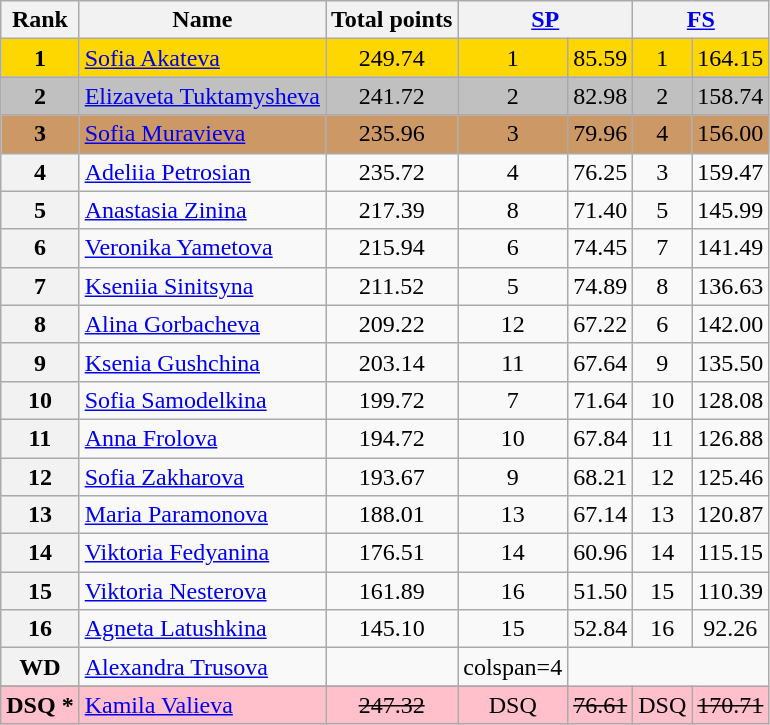<table class="wikitable sortable">
<tr>
<th>Rank</th>
<th>Name</th>
<th>Total points</th>
<th colspan="2" width="80px"><a href='#'>SP</a></th>
<th colspan="2" width="80px"><a href='#'>FS</a></th>
</tr>
<tr bgcolor="gold">
<td align="center"><strong>1</strong></td>
<td><a href='#'>Sofia Akateva</a></td>
<td align="center">249.74</td>
<td align="center">1</td>
<td align="center">85.59</td>
<td align="center">1</td>
<td align="center">164.15</td>
</tr>
<tr bgcolor="silver">
<td align="center"><strong>2</strong></td>
<td><a href='#'>Elizaveta Tuktamysheva</a></td>
<td align="center">241.72</td>
<td align="center">2</td>
<td align="center">82.98</td>
<td align="center">2</td>
<td align="center">158.74</td>
</tr>
<tr bgcolor="cc9966">
<td align="center"><strong>3</strong></td>
<td><a href='#'>Sofia Muravieva</a></td>
<td align="center">235.96</td>
<td align="center">3</td>
<td align="center">79.96</td>
<td align="center">4</td>
<td align="center">156.00</td>
</tr>
<tr>
<th>4</th>
<td><a href='#'>Adeliia Petrosian</a></td>
<td align="center">235.72</td>
<td align="center">4</td>
<td align="center">76.25</td>
<td align="center">3</td>
<td align="center">159.47</td>
</tr>
<tr>
<th>5</th>
<td><a href='#'>Anastasia Zinina</a></td>
<td align="center">217.39</td>
<td align="center">8</td>
<td align="center">71.40</td>
<td align="center">5</td>
<td align="center">145.99</td>
</tr>
<tr>
<th>6</th>
<td><a href='#'>Veronika Yametova</a></td>
<td align="center">215.94</td>
<td align="center">6</td>
<td align="center">74.45</td>
<td align="center">7</td>
<td align="center">141.49</td>
</tr>
<tr>
<th>7</th>
<td><a href='#'>Kseniia Sinitsyna</a></td>
<td align="center">211.52</td>
<td align="center">5</td>
<td align="center">74.89</td>
<td align="center">8</td>
<td align="center">136.63</td>
</tr>
<tr>
<th>8</th>
<td><a href='#'>Alina Gorbacheva</a></td>
<td align="center">209.22</td>
<td align="center">12</td>
<td align="center">67.22</td>
<td align="center">6</td>
<td align="center">142.00</td>
</tr>
<tr>
<th>9</th>
<td><a href='#'>Ksenia Gushchina</a></td>
<td align="center">203.14</td>
<td align="center">11</td>
<td align="center">67.64</td>
<td align="center">9</td>
<td align="center">135.50</td>
</tr>
<tr>
<th>10</th>
<td><a href='#'>Sofia Samodelkina</a></td>
<td align="center">199.72</td>
<td align="center">7</td>
<td align="center">71.64</td>
<td align="center">10</td>
<td align="center">128.08</td>
</tr>
<tr>
<th>11</th>
<td><a href='#'>Anna Frolova</a></td>
<td align="center">194.72</td>
<td align="center">10</td>
<td align="center">67.84</td>
<td align="center">11</td>
<td align="center">126.88</td>
</tr>
<tr>
<th>12</th>
<td><a href='#'>Sofia Zakharova</a></td>
<td align="center">193.67</td>
<td align="center">9</td>
<td align="center">68.21</td>
<td align="center">12</td>
<td align="center">125.46</td>
</tr>
<tr>
<th>13</th>
<td><a href='#'>Maria Paramonova</a></td>
<td align="center">188.01</td>
<td align="center">13</td>
<td align="center">67.14</td>
<td align="center">13</td>
<td align="center">120.87</td>
</tr>
<tr>
<th>14</th>
<td><a href='#'>Viktoria Fedyanina</a></td>
<td align="center">176.51</td>
<td align="center">14</td>
<td align="center">60.96</td>
<td align="center">14</td>
<td align="center">115.15</td>
</tr>
<tr>
<th>15</th>
<td><a href='#'>Viktoria Nesterova</a></td>
<td align="center">161.89</td>
<td align="center">16</td>
<td align="center">51.50</td>
<td align="center">15</td>
<td align="center">110.39</td>
</tr>
<tr>
<th>16</th>
<td><a href='#'>Agneta Latushkina</a></td>
<td align="center">145.10</td>
<td align="center">15</td>
<td align="center">52.84</td>
<td align="center">16</td>
<td align="center">92.26</td>
</tr>
<tr>
<th>WD</th>
<td><a href='#'>Alexandra Trusova</a></td>
<td></td>
<td>colspan=4 </td>
</tr>
<tr>
</tr>
<tr bgcolor=pink>
<td align="center" bgcolor=pink><strong>DSQ *</strong></td>
<td><a href='#'>Kamila Valieva</a></td>
<td align="center"><s>247.32</s></td>
<td align="center">DSQ</td>
<td align="center"><s>76.61</s></td>
<td align="center">DSQ</td>
<td align="center"><s>170.71</s></td>
</tr>
</table>
